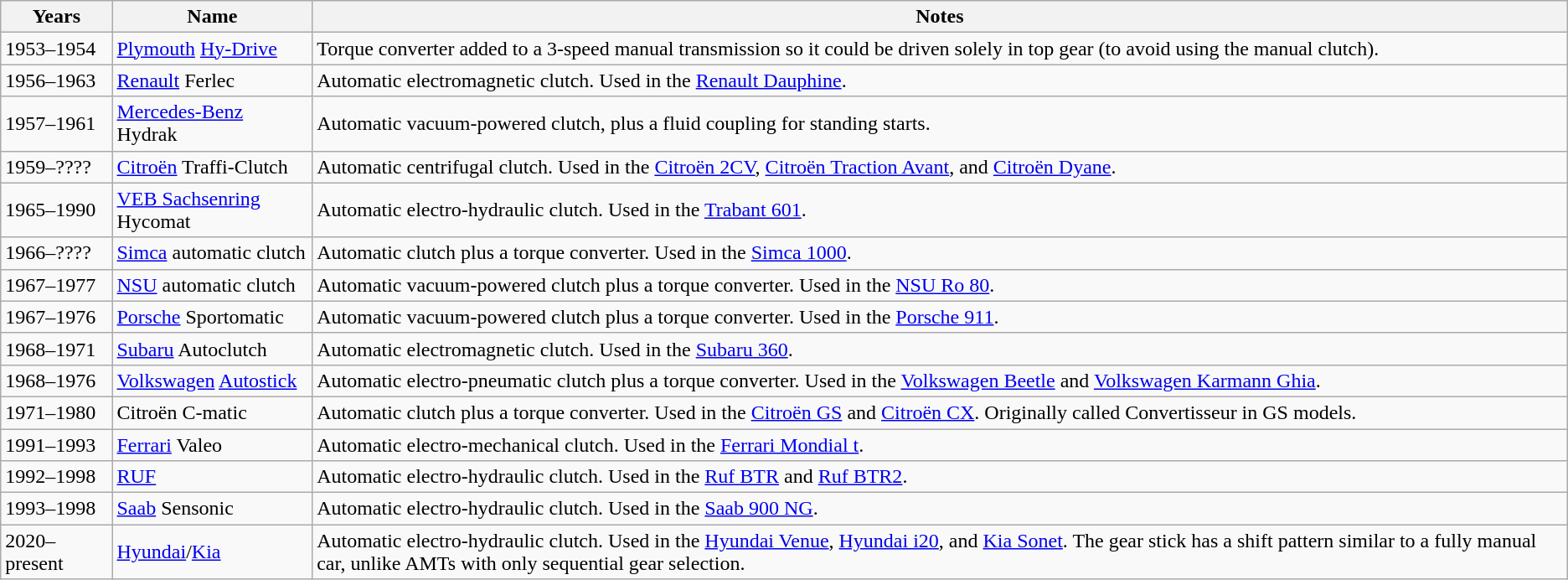<table class="wikitable sortable">
<tr>
<th>Years</th>
<th>Name</th>
<th>Notes</th>
</tr>
<tr>
<td>1953–1954</td>
<td><a href='#'>Plymouth</a> <a href='#'>Hy-Drive</a></td>
<td>Torque converter added to a 3-speed manual transmission so it could be driven solely in top gear (to avoid using the manual clutch).</td>
</tr>
<tr>
<td>1956–1963</td>
<td><a href='#'>Renault</a> Ferlec</td>
<td>Automatic electromagnetic clutch. Used in the <a href='#'>Renault Dauphine</a>.</td>
</tr>
<tr>
<td>1957–1961</td>
<td><a href='#'>Mercedes-Benz</a> Hydrak</td>
<td>Automatic vacuum-powered clutch, plus a fluid coupling for standing starts.</td>
</tr>
<tr>
<td>1959–????</td>
<td><a href='#'>Citroën</a> Traffi-Clutch</td>
<td>Automatic centrifugal clutch. Used in the <a href='#'>Citroën 2CV</a>, <a href='#'>Citroën Traction Avant</a>, and <a href='#'>Citroën Dyane</a>.</td>
</tr>
<tr>
<td>1965–1990</td>
<td><a href='#'>VEB Sachsenring</a> Hycomat</td>
<td>Automatic electro-hydraulic clutch. Used in the <a href='#'>Trabant 601</a>.</td>
</tr>
<tr>
<td>1966–????</td>
<td><a href='#'>Simca</a> automatic clutch</td>
<td>Automatic clutch plus a torque converter. Used in the <a href='#'>Simca 1000</a>.</td>
</tr>
<tr>
<td>1967–1977</td>
<td><a href='#'>NSU</a> automatic clutch</td>
<td>Automatic vacuum-powered clutch plus a torque converter. Used in the <a href='#'>NSU Ro 80</a>.</td>
</tr>
<tr>
<td>1967–1976</td>
<td><a href='#'>Porsche</a> Sportomatic</td>
<td>Automatic vacuum-powered clutch plus a torque converter. Used in the <a href='#'>Porsche 911</a>.</td>
</tr>
<tr>
<td>1968–1971</td>
<td><a href='#'>Subaru</a> Autoclutch</td>
<td>Automatic electromagnetic clutch. Used in the <a href='#'>Subaru 360</a>.</td>
</tr>
<tr>
<td>1968–1976</td>
<td><a href='#'>Volkswagen</a> <a href='#'>Autostick</a></td>
<td>Automatic electro-pneumatic clutch plus a torque converter. Used in the <a href='#'>Volkswagen Beetle</a> and <a href='#'>Volkswagen Karmann Ghia</a>.</td>
</tr>
<tr>
<td>1971–1980</td>
<td>Citroën C-matic</td>
<td>Automatic clutch plus a torque converter. Used in the <a href='#'>Citroën GS</a> and <a href='#'>Citroën CX</a>. Originally called Convertisseur in GS models.</td>
</tr>
<tr>
<td>1991–1993</td>
<td><a href='#'>Ferrari</a> Valeo</td>
<td>Automatic electro-mechanical clutch. Used in the <a href='#'>Ferrari Mondial t</a>.</td>
</tr>
<tr>
<td>1992–1998</td>
<td><a href='#'>RUF</a> <a href='#'></a></td>
<td>Automatic electro-hydraulic clutch. Used in the <a href='#'>Ruf BTR</a> and <a href='#'>Ruf BTR2</a>.</td>
</tr>
<tr>
<td>1993–1998</td>
<td><a href='#'>Saab</a> Sensonic</td>
<td>Automatic electro-hydraulic clutch. Used in the <a href='#'>Saab 900 NG</a>.</td>
</tr>
<tr>
<td>2020–present</td>
<td><a href='#'>Hyundai</a>/<a href='#'>Kia</a> </td>
<td>Automatic electro-hydraulic clutch. Used in the <a href='#'>Hyundai Venue</a>, <a href='#'>Hyundai i20</a>, and <a href='#'>Kia Sonet</a>. The gear stick has a shift pattern similar to a fully manual car, unlike AMTs with only sequential gear selection.</td>
</tr>
</table>
